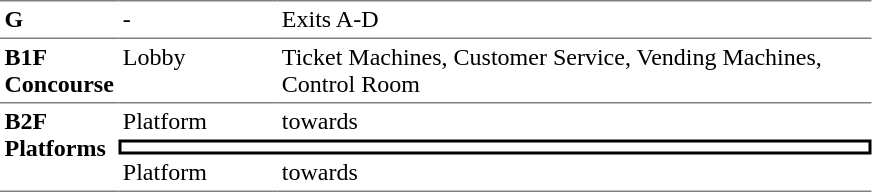<table table border=0 cellspacing=0 cellpadding=3>
<tr>
<td style="border-top:solid 1px gray;" width=50 valign=top><strong>G</strong></td>
<td style="border-top:solid 1px gray;" width=100 valign=top>-</td>
<td style="border-top:solid 1px gray;" width=390 valign=top>Exits A-D</td>
</tr>
<tr>
<td style="border-bottom:solid 1px gray; border-top:solid 1px gray;" valign=top width=50><strong>B1F<br>Concourse</strong></td>
<td style="border-bottom:solid 1px gray; border-top:solid 1px gray;" valign=top width=100>Lobby</td>
<td style="border-bottom:solid 1px gray; border-top:solid 1px gray;" valign=top width=390>Ticket Machines, Customer Service, Vending Machines, Control Room</td>
</tr>
<tr>
<td style="border-bottom:solid 1px gray;" rowspan=3 valign=top><strong>B2F<br>Platforms</strong></td>
<td>Platform</td>
<td>  towards  </td>
</tr>
<tr>
<td style="border-right:solid 2px black;border-left:solid 2px black;border-top:solid 2px black;border-bottom:solid 2px black;text-align:center;" colspan=2></td>
</tr>
<tr>
<td style="border-bottom:solid 1px gray;">Platform</td>
<td style="border-bottom:solid 1px gray;">  towards   </td>
</tr>
</table>
